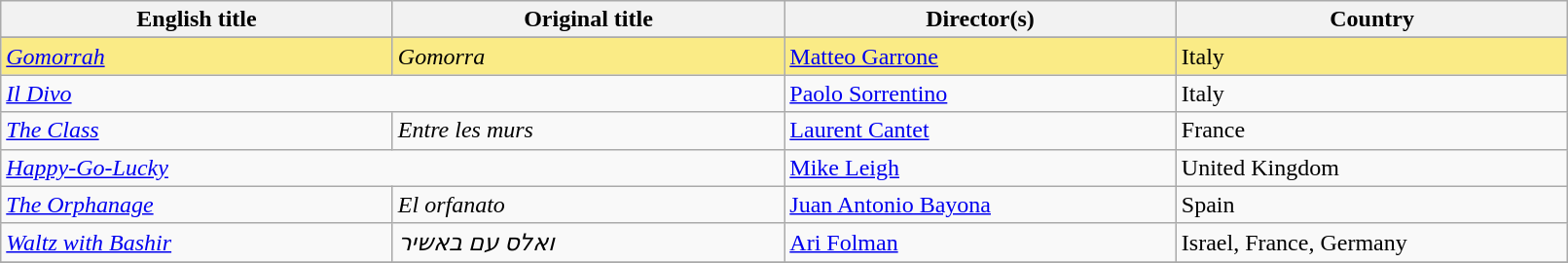<table class="sortable wikitable" width="85%" cellpadding="5">
<tr>
<th width="20%">English title</th>
<th width="20%">Original title</th>
<th width="20%">Director(s)</th>
<th width="20%">Country</th>
</tr>
<tr>
</tr>
<tr style="background:#FAEB86">
<td><em><a href='#'>Gomorrah</a></em></td>
<td><em>Gomorra</em></td>
<td><a href='#'>Matteo Garrone</a></td>
<td>Italy</td>
</tr>
<tr>
<td colspan=2><em><a href='#'>Il Divo</a></em></td>
<td><a href='#'>Paolo Sorrentino</a></td>
<td>Italy</td>
</tr>
<tr>
<td><em><a href='#'>The Class</a></em></td>
<td><em>Entre les murs</em></td>
<td><a href='#'>Laurent Cantet</a></td>
<td>France</td>
</tr>
<tr>
<td colspan=2><em><a href='#'>Happy-Go-Lucky</a></em></td>
<td><a href='#'>Mike Leigh</a></td>
<td>United Kingdom</td>
</tr>
<tr>
<td><em><a href='#'>The Orphanage</a></em></td>
<td><em>El orfanato</em></td>
<td><a href='#'>Juan Antonio Bayona</a></td>
<td>Spain</td>
</tr>
<tr>
<td><em><a href='#'>Waltz with Bashir</a></em></td>
<td><em>ואלס עם באשיר</em></td>
<td><a href='#'>Ari Folman</a></td>
<td>Israel, France, Germany</td>
</tr>
<tr>
</tr>
</table>
